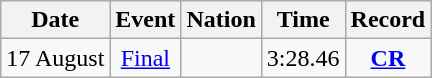<table class="wikitable" style=text-align:center>
<tr>
<th>Date</th>
<th>Event</th>
<th>Nation</th>
<th>Time</th>
<th>Record</th>
</tr>
<tr>
<td>17 August</td>
<td><a href='#'>Final</a></td>
<td align=left></td>
<td>3:28.46</td>
<td><strong><a href='#'>CR</a></strong></td>
</tr>
</table>
